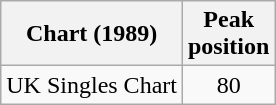<table class="wikitable sortable">
<tr>
<th>Chart (1989)</th>
<th>Peak<br>position</th>
</tr>
<tr>
<td>UK Singles Chart</td>
<td style="text-align:center;">80</td>
</tr>
</table>
